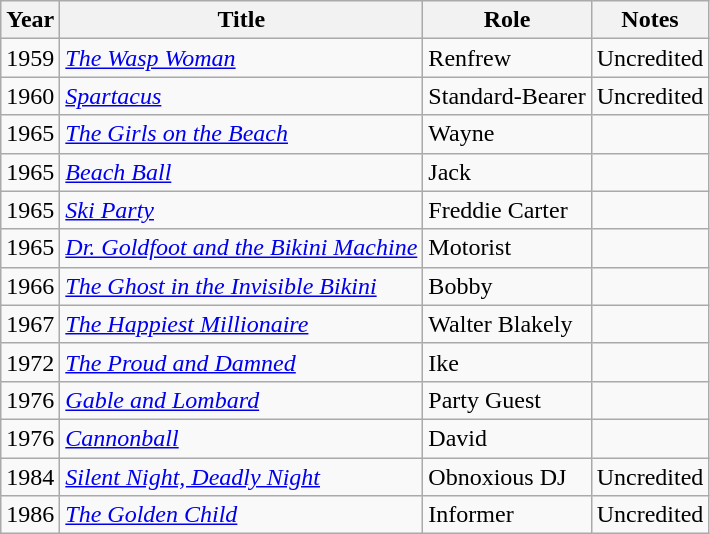<table class="wikitable sortable">
<tr>
<th>Year</th>
<th>Title</th>
<th>Role</th>
<th>Notes</th>
</tr>
<tr>
<td>1959</td>
<td><em><a href='#'>The Wasp Woman</a></em></td>
<td>Renfrew</td>
<td>Uncredited</td>
</tr>
<tr>
<td>1960</td>
<td><em><a href='#'>Spartacus</a></em></td>
<td>Standard-Bearer</td>
<td>Uncredited</td>
</tr>
<tr>
<td>1965</td>
<td><em><a href='#'>The Girls on the Beach</a></em></td>
<td>Wayne</td>
<td></td>
</tr>
<tr>
<td>1965</td>
<td><em><a href='#'>Beach Ball</a></em></td>
<td>Jack</td>
<td></td>
</tr>
<tr>
<td>1965</td>
<td><em><a href='#'>Ski Party</a></em></td>
<td>Freddie Carter</td>
<td></td>
</tr>
<tr>
<td>1965</td>
<td><em><a href='#'>Dr. Goldfoot and the Bikini Machine</a></em></td>
<td>Motorist</td>
<td></td>
</tr>
<tr>
<td>1966</td>
<td><em><a href='#'>The Ghost in the Invisible Bikini</a></em></td>
<td>Bobby</td>
<td></td>
</tr>
<tr>
<td>1967</td>
<td><em><a href='#'>The Happiest Millionaire</a></em></td>
<td>Walter Blakely</td>
<td></td>
</tr>
<tr>
<td>1972</td>
<td><em><a href='#'>The Proud and Damned</a></em></td>
<td>Ike</td>
<td></td>
</tr>
<tr>
<td>1976</td>
<td><em><a href='#'>Gable and Lombard</a></em></td>
<td>Party Guest</td>
<td></td>
</tr>
<tr>
<td>1976</td>
<td><em><a href='#'>Cannonball</a></em></td>
<td>David</td>
<td></td>
</tr>
<tr>
<td>1984</td>
<td><em><a href='#'>Silent Night, Deadly Night</a></em></td>
<td>Obnoxious DJ</td>
<td>Uncredited</td>
</tr>
<tr>
<td>1986</td>
<td><em><a href='#'>The Golden Child</a></em></td>
<td>Informer</td>
<td>Uncredited</td>
</tr>
</table>
